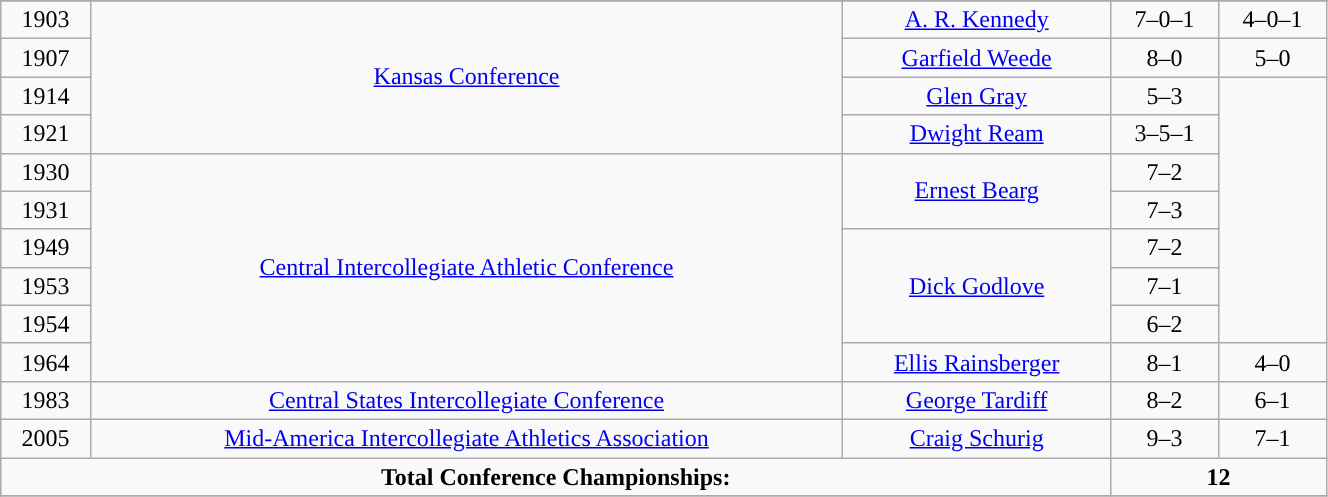<table class="wikitable" width="70%">
<tr>
</tr>
<tr align="center">
<td>1903</td>
<td rowspan="4"><a href='#'>Kansas Conference</a></td>
<td><a href='#'>A. R. Kennedy</a></td>
<td>7–0–1</td>
<td>4–0–1</td>
</tr>
<tr align="center">
<td>1907</td>
<td><a href='#'>Garfield Weede</a></td>
<td>8–0</td>
<td>5–0</td>
</tr>
<tr align="center">
<td>1914</td>
<td><a href='#'>Glen Gray</a></td>
<td>5–3</td>
<td rowspan="7"></td>
</tr>
<tr align="center">
<td>1921</td>
<td><a href='#'>Dwight Ream</a></td>
<td>3–5–1</td>
</tr>
<tr align="center">
<td>1930</td>
<td rowspan="6"><a href='#'>Central Intercollegiate Athletic Conference</a></td>
<td rowspan="2"><a href='#'>Ernest Bearg</a></td>
<td>7–2</td>
</tr>
<tr align="center">
<td>1931</td>
<td>7–3</td>
</tr>
<tr align="center">
<td>1949</td>
<td rowspan="3"><a href='#'>Dick Godlove</a></td>
<td>7–2</td>
</tr>
<tr align="center">
<td>1953</td>
<td>7–1</td>
</tr>
<tr align="center">
<td>1954</td>
<td>6–2</td>
</tr>
<tr align="center">
<td>1964</td>
<td><a href='#'>Ellis Rainsberger</a></td>
<td>8–1</td>
<td>4–0</td>
</tr>
<tr align="center">
<td>1983</td>
<td><a href='#'>Central States Intercollegiate Conference</a></td>
<td><a href='#'>George Tardiff</a></td>
<td>8–2</td>
<td>6–1</td>
</tr>
<tr align="center">
<td>2005</td>
<td><a href='#'>Mid-America Intercollegiate Athletics Association</a></td>
<td><a href='#'>Craig Schurig</a></td>
<td>9–3</td>
<td>7–1</td>
</tr>
<tr style="text-align:center; ">
<td colspan=3><strong>Total Conference Championships:</strong></td>
<td colspan=2><strong>12</strong></td>
</tr>
<tr>
</tr>
</table>
